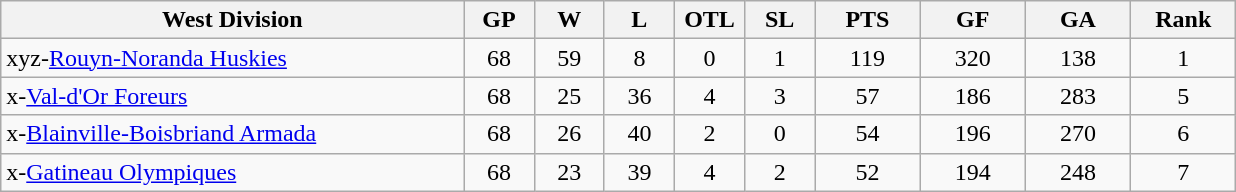<table class="wikitable" style="text-align:center">
<tr>
<th bgcolor="#DDDDFF" width="33%">West Division</th>
<th bgcolor="#DDDDFF" width="5%">GP</th>
<th bgcolor="#DDDDFF" width="5%">W</th>
<th bgcolor="#DDDDFF" width="5%">L</th>
<th bgcolor="#DDDDFF" width="5%">OTL</th>
<th bgcolor="#DDDDFF" width="5%">SL</th>
<th bgcolor="#DDDDFF" width="7.5%">PTS</th>
<th bgcolor="#DDDDFF" width="7.5%">GF</th>
<th bgcolor="#DDDDFF" width="7.5%">GA</th>
<th bgcolor="#DDDDFF" width="7.5%">Rank</th>
</tr>
<tr>
<td align=left>xyz-<a href='#'>Rouyn-Noranda Huskies</a></td>
<td>68</td>
<td>59</td>
<td>8</td>
<td>0</td>
<td>1</td>
<td>119</td>
<td>320</td>
<td>138</td>
<td>1</td>
</tr>
<tr>
<td align=left>x-<a href='#'>Val-d'Or Foreurs</a></td>
<td>68</td>
<td>25</td>
<td>36</td>
<td>4</td>
<td>3</td>
<td>57</td>
<td>186</td>
<td>283</td>
<td>5</td>
</tr>
<tr>
<td align=left>x-<a href='#'>Blainville-Boisbriand Armada</a></td>
<td>68</td>
<td>26</td>
<td>40</td>
<td>2</td>
<td>0</td>
<td>54</td>
<td>196</td>
<td>270</td>
<td>6</td>
</tr>
<tr>
<td align=left>x-<a href='#'>Gatineau Olympiques</a></td>
<td>68</td>
<td>23</td>
<td>39</td>
<td>4</td>
<td>2</td>
<td>52</td>
<td>194</td>
<td>248</td>
<td>7</td>
</tr>
</table>
